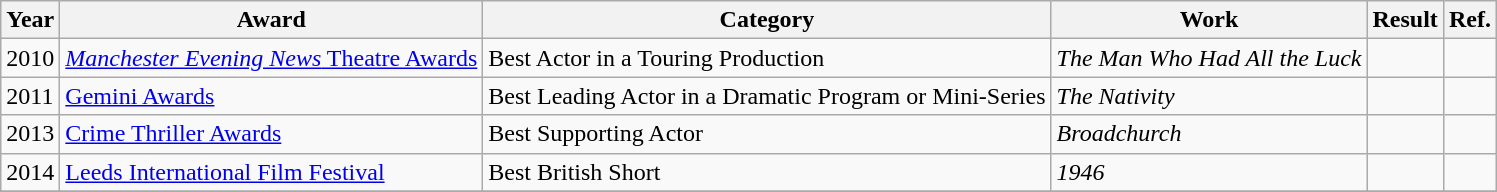<table class="wikitable plainrowheaders">
<tr>
<th>Year</th>
<th>Award</th>
<th>Category</th>
<th>Work</th>
<th>Result</th>
<th>Ref.</th>
</tr>
<tr>
<td>2010</td>
<td><a href='#'><em>Manchester Evening News</em> Theatre Awards</a></td>
<td>Best Actor in a Touring Production</td>
<td><em>The Man Who Had All the Luck</em></td>
<td></td>
<td></td>
</tr>
<tr>
<td>2011</td>
<td><a href='#'>Gemini Awards</a></td>
<td>Best Leading Actor in a Dramatic Program or Mini-Series</td>
<td><em>The Nativity</em></td>
<td></td>
<td></td>
</tr>
<tr>
<td>2013</td>
<td><a href='#'>Crime Thriller Awards</a></td>
<td>Best Supporting Actor</td>
<td><em>Broadchurch</em></td>
<td></td>
<td></td>
</tr>
<tr>
<td>2014</td>
<td><a href='#'>Leeds International Film Festival</a></td>
<td>Best British Short</td>
<td><em>1946</em></td>
<td></td>
<td></td>
</tr>
<tr>
</tr>
</table>
